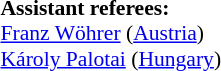<table width=50% style="font-size: 90%">
<tr>
<td><br><strong>Assistant referees:</strong>
<br><a href='#'>Franz Wöhrer</a> (<a href='#'>Austria</a>)
<br><a href='#'>Károly Palotai</a> (<a href='#'>Hungary</a>)</td>
</tr>
</table>
